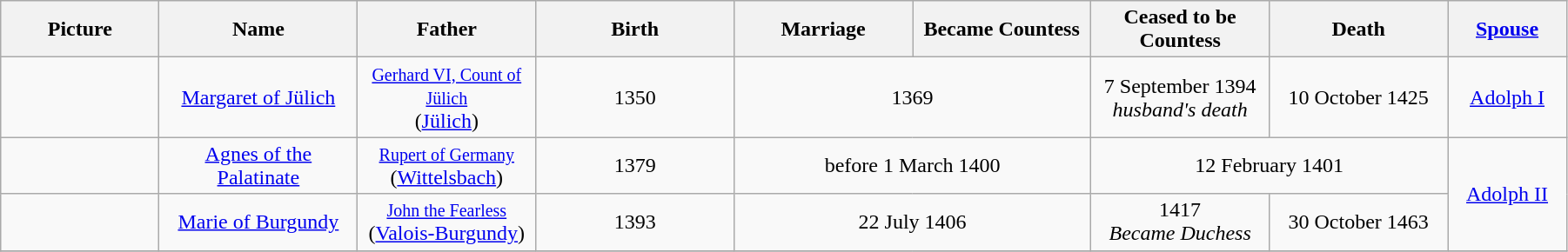<table width=95% class="wikitable">
<tr>
<th width = "8%">Picture</th>
<th width = "10%">Name</th>
<th width = "9%">Father</th>
<th width = "10%">Birth</th>
<th width = "9%">Marriage</th>
<th width = "9%">Became Countess</th>
<th width = "9%">Ceased to be Countess</th>
<th width = "9%">Death</th>
<th width = "6%"><a href='#'>Spouse</a></th>
</tr>
<tr>
<td align="center"></td>
<td align="center"><a href='#'>Margaret of Jülich</a><br></td>
<td align="center"><small><a href='#'>Gerhard VI, Count of Jülich</a></small><br> (<a href='#'>Jülich</a>)</td>
<td align="center">1350</td>
<td align="center" colspan="2">1369</td>
<td align="center">7 September 1394<br><em>husband's death</em></td>
<td align="center">10 October 1425</td>
<td align="center"><a href='#'>Adolph I</a></td>
</tr>
<tr>
<td align="center"></td>
<td align="center"><a href='#'>Agnes of the Palatinate</a><br></td>
<td align="center"><small><a href='#'>Rupert of Germany</a></small><br> (<a href='#'>Wittelsbach</a>)</td>
<td align="center">1379</td>
<td align="center" colspan="2">before 1 March 1400</td>
<td align="center" colspan="2">12 February 1401</td>
<td align="center" rowspan="2"><a href='#'>Adolph II</a></td>
</tr>
<tr>
<td align="center"></td>
<td align="center"><a href='#'>Marie of Burgundy</a><br></td>
<td align="center"><small><a href='#'>John the Fearless</a></small><br> (<a href='#'>Valois-Burgundy</a>)</td>
<td align="center">1393</td>
<td align="center" colspan="2">22 July 1406</td>
<td align="center">1417<br><em>Became Duchess</em></td>
<td align="center">30 October 1463</td>
</tr>
<tr>
</tr>
</table>
